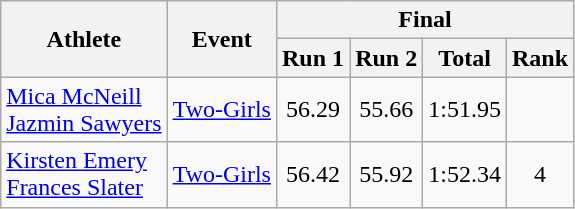<table class="wikitable">
<tr>
<th rowspan="2">Athlete</th>
<th rowspan="2">Event</th>
<th colspan="4">Final</th>
</tr>
<tr>
<th>Run 1</th>
<th>Run 2</th>
<th>Total</th>
<th>Rank</th>
</tr>
<tr>
<td><a href='#'>Mica McNeill</a><br><a href='#'>Jazmin Sawyers</a></td>
<td><a href='#'>Two-Girls</a></td>
<td align="center">56.29</td>
<td align="center">55.66</td>
<td align="center">1:51.95</td>
<td align="center"></td>
</tr>
<tr>
<td><a href='#'>Kirsten Emery</a><br><a href='#'>Frances Slater</a></td>
<td><a href='#'>Two-Girls</a></td>
<td align="center">56.42</td>
<td align="center">55.92</td>
<td align="center">1:52.34</td>
<td align="center">4</td>
</tr>
</table>
